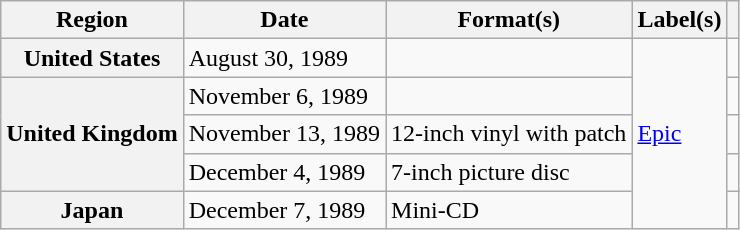<table class="wikitable plainrowheaders">
<tr>
<th scope="col">Region</th>
<th scope="col">Date</th>
<th scope="col">Format(s)</th>
<th scope="col">Label(s)</th>
<th scope="col"></th>
</tr>
<tr>
<th scope="row">United States</th>
<td>August 30, 1989</td>
<td></td>
<td rowspan="5"><a href='#'>Epic</a></td>
<td></td>
</tr>
<tr>
<th scope="row" rowspan="3">United Kingdom</th>
<td>November 6, 1989</td>
<td></td>
<td></td>
</tr>
<tr>
<td>November 13, 1989</td>
<td>12-inch vinyl with patch</td>
<td></td>
</tr>
<tr>
<td>December 4, 1989</td>
<td>7-inch picture disc</td>
<td></td>
</tr>
<tr>
<th scope="row">Japan</th>
<td>December 7, 1989</td>
<td>Mini-CD</td>
<td></td>
</tr>
</table>
